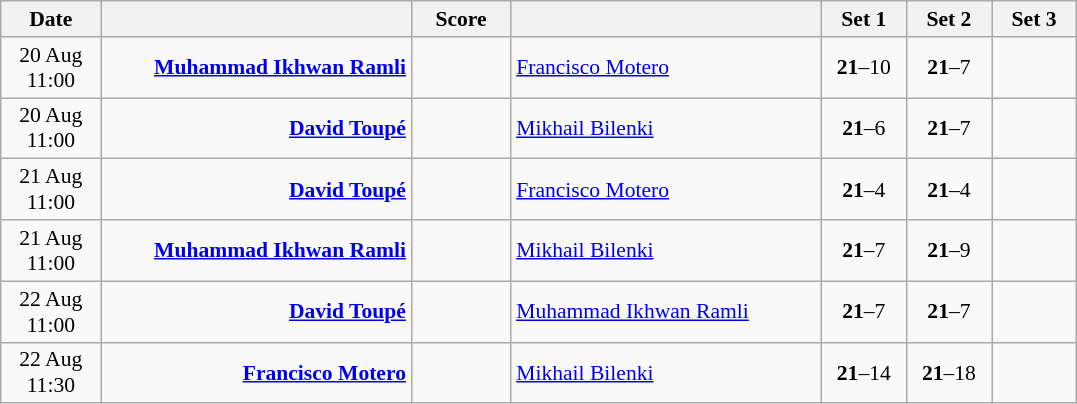<table class="wikitable" style="text-align:center; font-size:90%">
<tr>
<th width="60">Date</th>
<th align="right" width="200"></th>
<th width="60">Score</th>
<th align="left" width="200"></th>
<th width="50">Set 1</th>
<th width="50">Set 2</th>
<th width="50">Set 3</th>
</tr>
<tr>
<td>20 Aug<br>11:00</td>
<td align="right"><strong><a href='#'>Muhammad Ikhwan Ramli</a> </strong></td>
<td align="center"></td>
<td align="left"> <a href='#'>Francisco Motero</a></td>
<td><strong>21</strong>–10</td>
<td><strong>21</strong>–7</td>
<td></td>
</tr>
<tr>
<td>20 Aug<br>11:00</td>
<td align="right"><strong><a href='#'>David Toupé</a> </strong></td>
<td align="center"></td>
<td align="left"> <a href='#'>Mikhail Bilenki</a></td>
<td><strong>21</strong>–6</td>
<td><strong>21</strong>–7</td>
<td></td>
</tr>
<tr>
<td>21 Aug<br>11:00</td>
<td align="right"><strong><a href='#'>David Toupé</a> </strong></td>
<td align="center"></td>
<td align="left"> <a href='#'>Francisco Motero</a></td>
<td><strong>21</strong>–4</td>
<td><strong>21</strong>–4</td>
<td></td>
</tr>
<tr>
<td>21 Aug<br>11:00</td>
<td align="right"><strong><a href='#'>Muhammad Ikhwan Ramli</a> </strong></td>
<td align="center"></td>
<td align="left"> <a href='#'>Mikhail Bilenki</a></td>
<td><strong>21</strong>–7</td>
<td><strong>21</strong>–9</td>
<td></td>
</tr>
<tr>
<td>22 Aug<br>11:00</td>
<td align="right"><strong><a href='#'>David Toupé</a> </strong></td>
<td align="center"></td>
<td align="left"> <a href='#'>Muhammad Ikhwan Ramli</a></td>
<td><strong>21</strong>–7</td>
<td><strong>21</strong>–7</td>
<td></td>
</tr>
<tr>
<td>22 Aug<br>11:30</td>
<td align="right"><strong><a href='#'>Francisco Motero</a> </strong></td>
<td align="center"></td>
<td align="left"> <a href='#'>Mikhail Bilenki</a></td>
<td><strong>21</strong>–14</td>
<td><strong>21</strong>–18</td>
<td></td>
</tr>
</table>
